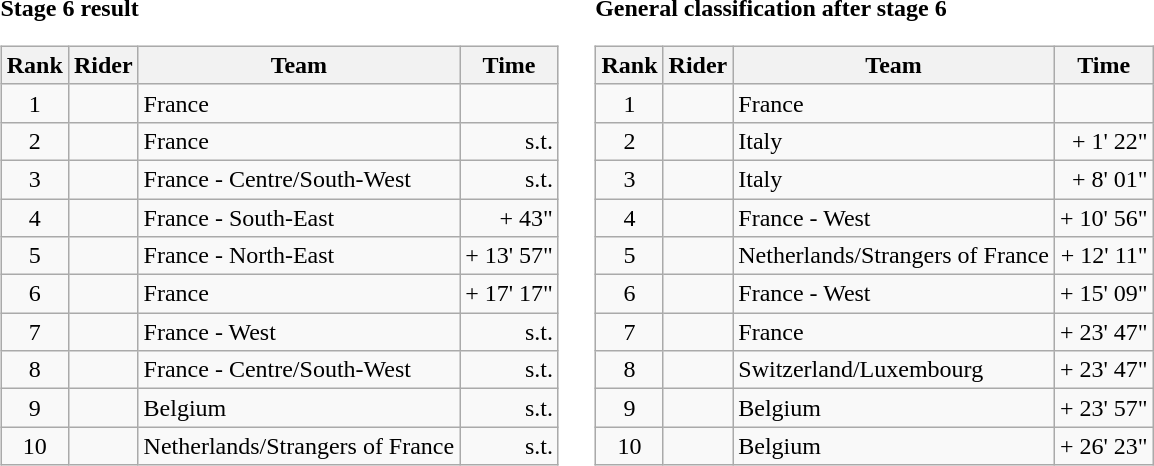<table>
<tr>
<td><strong>Stage 6 result</strong><br><table class="wikitable">
<tr>
<th scope="col">Rank</th>
<th scope="col">Rider</th>
<th scope="col">Team</th>
<th scope="col">Time</th>
</tr>
<tr>
<td style="text-align:center;">1</td>
<td></td>
<td>France</td>
<td style="text-align:right;"></td>
</tr>
<tr>
<td style="text-align:center;">2</td>
<td></td>
<td>France</td>
<td style="text-align:right;">s.t.</td>
</tr>
<tr>
<td style="text-align:center;">3</td>
<td></td>
<td>France - Centre/South-West</td>
<td style="text-align:right;">s.t.</td>
</tr>
<tr>
<td style="text-align:center;">4</td>
<td></td>
<td>France - South-East</td>
<td style="text-align:right;">+ 43"</td>
</tr>
<tr>
<td style="text-align:center;">5</td>
<td></td>
<td>France - North-East</td>
<td style="text-align:right;">+ 13' 57"</td>
</tr>
<tr>
<td style="text-align:center;">6</td>
<td></td>
<td>France</td>
<td style="text-align:right;">+ 17' 17"</td>
</tr>
<tr>
<td style="text-align:center;">7</td>
<td></td>
<td>France - West</td>
<td style="text-align:right;">s.t.</td>
</tr>
<tr>
<td style="text-align:center;">8</td>
<td></td>
<td>France - Centre/South-West</td>
<td style="text-align:right;">s.t.</td>
</tr>
<tr>
<td style="text-align:center;">9</td>
<td></td>
<td>Belgium</td>
<td style="text-align:right;">s.t.</td>
</tr>
<tr>
<td style="text-align:center;">10</td>
<td></td>
<td>Netherlands/Strangers of France</td>
<td style="text-align:right;">s.t.</td>
</tr>
</table>
</td>
<td></td>
<td><strong>General classification after stage 6</strong><br><table class="wikitable">
<tr>
<th scope="col">Rank</th>
<th scope="col">Rider</th>
<th scope="col">Team</th>
<th scope="col">Time</th>
</tr>
<tr>
<td style="text-align:center;">1</td>
<td> </td>
<td>France</td>
<td style="text-align:right;"></td>
</tr>
<tr>
<td style="text-align:center;">2</td>
<td></td>
<td>Italy</td>
<td style="text-align:right;">+ 1' 22"</td>
</tr>
<tr>
<td style="text-align:center;">3</td>
<td></td>
<td>Italy</td>
<td style="text-align:right;">+ 8' 01"</td>
</tr>
<tr>
<td style="text-align:center;">4</td>
<td></td>
<td>France - West</td>
<td style="text-align:right;">+ 10' 56"</td>
</tr>
<tr>
<td style="text-align:center;">5</td>
<td></td>
<td>Netherlands/Strangers of France</td>
<td style="text-align:right;">+ 12' 11"</td>
</tr>
<tr>
<td style="text-align:center;">6</td>
<td></td>
<td>France - West</td>
<td style="text-align:right;">+ 15' 09"</td>
</tr>
<tr>
<td style="text-align:center;">7</td>
<td></td>
<td>France</td>
<td style="text-align:right;">+ 23' 47"</td>
</tr>
<tr>
<td style="text-align:center;">8</td>
<td></td>
<td>Switzerland/Luxembourg</td>
<td style="text-align:right;">+ 23' 47"</td>
</tr>
<tr>
<td style="text-align:center;">9</td>
<td></td>
<td>Belgium</td>
<td style="text-align:right;">+ 23' 57"</td>
</tr>
<tr>
<td style="text-align:center;">10</td>
<td></td>
<td>Belgium</td>
<td style="text-align:right;">+ 26' 23"</td>
</tr>
</table>
</td>
</tr>
</table>
